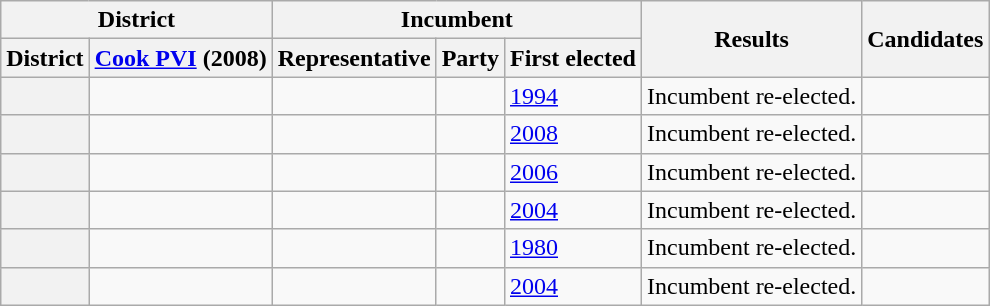<table class="wikitable sortable">
<tr>
<th colspan=2>District</th>
<th colspan=3>Incumbent</th>
<th rowspan=2>Results</th>
<th rowspan=2>Candidates</th>
</tr>
<tr valign=bottom>
<th>District</th>
<th><a href='#'>Cook PVI</a> (2008)</th>
<th>Representative</th>
<th>Party</th>
<th>First elected</th>
</tr>
<tr>
<th></th>
<td></td>
<td></td>
<td></td>
<td><a href='#'>1994</a></td>
<td>Incumbent re-elected.</td>
<td nowrap></td>
</tr>
<tr>
<th></th>
<td></td>
<td></td>
<td></td>
<td><a href='#'>2008</a></td>
<td>Incumbent re-elected.</td>
<td nowrap></td>
</tr>
<tr>
<th></th>
<td></td>
<td></td>
<td></td>
<td><a href='#'>2006</a></td>
<td>Incumbent re-elected.</td>
<td nowrap></td>
</tr>
<tr>
<th></th>
<td></td>
<td></td>
<td></td>
<td><a href='#'>2004</a></td>
<td>Incumbent re-elected.</td>
<td nowrap></td>
</tr>
<tr>
<th></th>
<td></td>
<td></td>
<td></td>
<td><a href='#'>1980</a></td>
<td>Incumbent re-elected.</td>
<td nowrap></td>
</tr>
<tr>
<th></th>
<td></td>
<td></td>
<td></td>
<td><a href='#'>2004</a></td>
<td>Incumbent re-elected.</td>
<td nowrap></td>
</tr>
</table>
